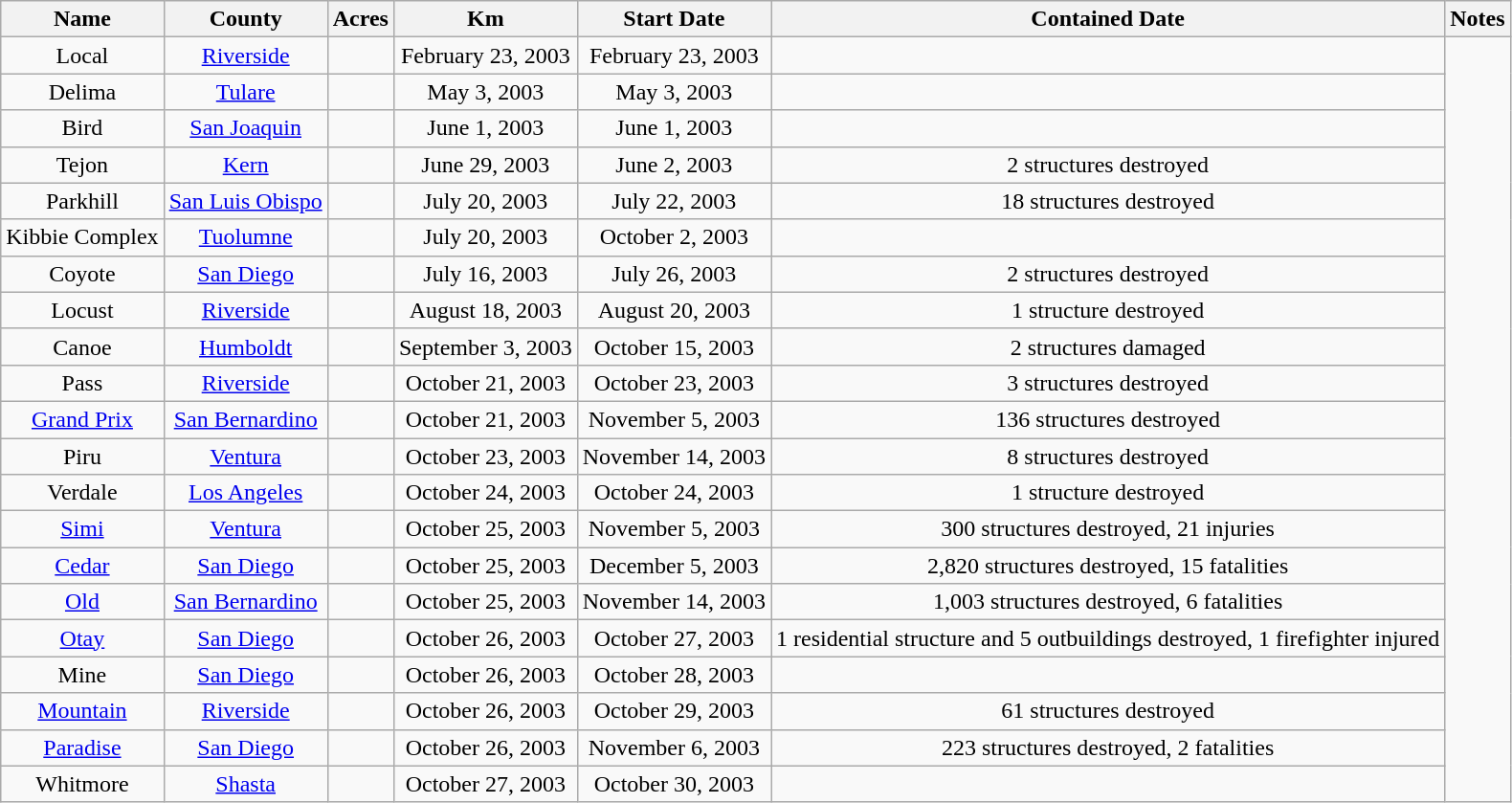<table class="wikitable sortable" style="text-align:center;">
<tr>
<th>Name</th>
<th>County</th>
<th>Acres</th>
<th>Km</th>
<th>Start Date</th>
<th>Contained Date</th>
<th>Notes</th>
</tr>
<tr>
<td>Local</td>
<td><a href='#'>Riverside</a></td>
<td></td>
<td>February 23, 2003</td>
<td>February 23, 2003</td>
<td></td>
</tr>
<tr>
<td>Delima</td>
<td><a href='#'>Tulare</a></td>
<td></td>
<td>May 3, 2003</td>
<td>May 3, 2003</td>
<td></td>
</tr>
<tr>
<td>Bird</td>
<td><a href='#'>San Joaquin</a></td>
<td></td>
<td>June 1, 2003</td>
<td>June 1, 2003</td>
<td></td>
</tr>
<tr>
<td>Tejon</td>
<td><a href='#'>Kern</a></td>
<td></td>
<td>June 29, 2003</td>
<td>June 2, 2003</td>
<td>2 structures destroyed</td>
</tr>
<tr>
<td>Parkhill</td>
<td><a href='#'>San Luis Obispo</a></td>
<td></td>
<td>July 20, 2003</td>
<td>July 22, 2003</td>
<td>18 structures destroyed</td>
</tr>
<tr>
<td>Kibbie Complex</td>
<td><a href='#'>Tuolumne</a></td>
<td></td>
<td>July 20, 2003</td>
<td>October 2, 2003</td>
<td></td>
</tr>
<tr>
<td>Coyote</td>
<td><a href='#'>San Diego</a></td>
<td></td>
<td>July 16, 2003</td>
<td>July 26, 2003</td>
<td>2 structures destroyed</td>
</tr>
<tr>
<td>Locust</td>
<td><a href='#'>Riverside</a></td>
<td></td>
<td>August 18, 2003</td>
<td>August 20, 2003</td>
<td>1 structure destroyed</td>
</tr>
<tr>
<td>Canoe</td>
<td><a href='#'>Humboldt</a></td>
<td></td>
<td>September 3, 2003</td>
<td>October 15, 2003</td>
<td>2 structures damaged</td>
</tr>
<tr>
<td>Pass</td>
<td><a href='#'>Riverside</a></td>
<td></td>
<td>October 21, 2003</td>
<td>October 23, 2003</td>
<td>3 structures destroyed</td>
</tr>
<tr>
<td><a href='#'>Grand Prix</a></td>
<td><a href='#'>San Bernardino</a></td>
<td></td>
<td>October 21, 2003</td>
<td>November 5, 2003</td>
<td>136 structures destroyed</td>
</tr>
<tr>
<td>Piru</td>
<td><a href='#'>Ventura</a></td>
<td></td>
<td>October 23, 2003</td>
<td>November 14, 2003</td>
<td>8 structures destroyed</td>
</tr>
<tr>
<td>Verdale</td>
<td><a href='#'>Los Angeles</a></td>
<td></td>
<td>October 24, 2003</td>
<td>October 24, 2003</td>
<td>1 structure destroyed</td>
</tr>
<tr>
<td><a href='#'>Simi</a></td>
<td><a href='#'>Ventura</a></td>
<td></td>
<td>October 25, 2003</td>
<td>November 5, 2003</td>
<td>300 structures destroyed, 21 injuries</td>
</tr>
<tr>
<td><a href='#'>Cedar</a></td>
<td><a href='#'>San Diego</a></td>
<td></td>
<td>October 25, 2003</td>
<td>December 5, 2003</td>
<td>2,820 structures destroyed, 15 fatalities</td>
</tr>
<tr>
<td><a href='#'>Old</a></td>
<td><a href='#'>San Bernardino</a></td>
<td></td>
<td>October 25, 2003</td>
<td>November 14, 2003</td>
<td>1,003 structures destroyed, 6 fatalities</td>
</tr>
<tr>
<td><a href='#'>Otay</a></td>
<td><a href='#'>San Diego</a></td>
<td></td>
<td>October 26, 2003</td>
<td>October 27, 2003</td>
<td>1 residential structure and 5 outbuildings destroyed, 1 firefighter injured</td>
</tr>
<tr>
<td>Mine</td>
<td><a href='#'>San Diego</a></td>
<td></td>
<td>October 26, 2003</td>
<td>October 28, 2003</td>
<td></td>
</tr>
<tr>
<td><a href='#'>Mountain</a></td>
<td><a href='#'>Riverside</a></td>
<td></td>
<td>October 26, 2003</td>
<td>October 29, 2003</td>
<td>61 structures destroyed</td>
</tr>
<tr>
<td><a href='#'>Paradise</a></td>
<td><a href='#'>San Diego</a></td>
<td></td>
<td>October 26, 2003</td>
<td>November 6, 2003</td>
<td>223 structures destroyed, 2 fatalities</td>
</tr>
<tr>
<td>Whitmore</td>
<td><a href='#'>Shasta</a></td>
<td></td>
<td>October 27, 2003</td>
<td>October 30, 2003</td>
<td></td>
</tr>
</table>
